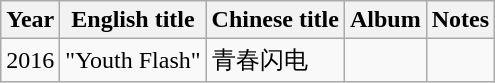<table class="wikitable">
<tr>
<th>Year</th>
<th>English title</th>
<th>Chinese title</th>
<th>Album</th>
<th>Notes</th>
</tr>
<tr>
<td>2016</td>
<td>"Youth Flash"</td>
<td>青春闪电</td>
<td></td>
<td></td>
</tr>
</table>
